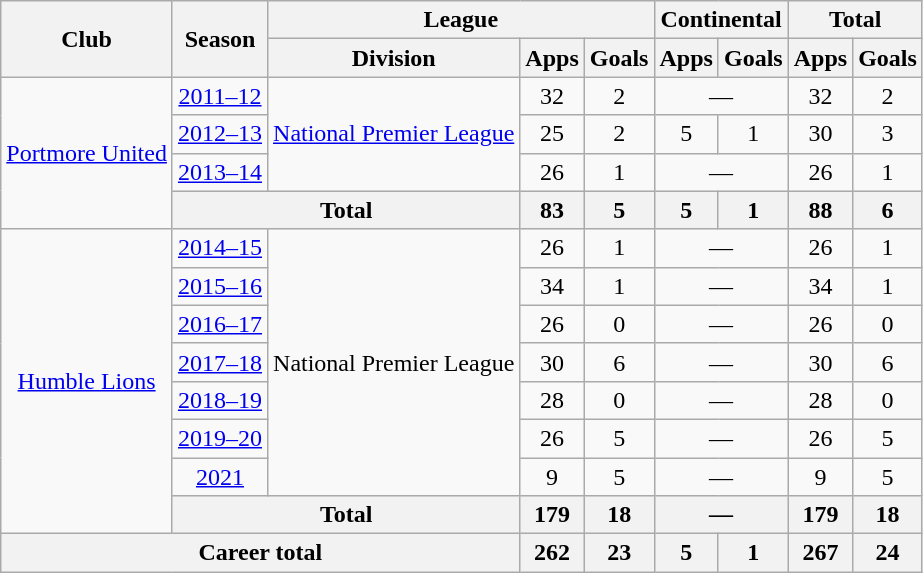<table class="wikitable" style="text-align: center">
<tr>
<th rowspan="2">Club</th>
<th rowspan="2">Season</th>
<th colspan="3">League</th>
<th colspan="2">Continental</th>
<th colspan="2">Total</th>
</tr>
<tr>
<th>Division</th>
<th>Apps</th>
<th>Goals</th>
<th>Apps</th>
<th>Goals</th>
<th>Apps</th>
<th>Goals</th>
</tr>
<tr>
<td rowspan="4"><a href='#'>Portmore United</a></td>
<td><a href='#'>2011–12</a></td>
<td rowspan="3"><a href='#'>National Premier League</a></td>
<td>32</td>
<td>2</td>
<td colspan="2">—</td>
<td>32</td>
<td>2</td>
</tr>
<tr>
<td><a href='#'>2012–13</a></td>
<td>25</td>
<td>2</td>
<td>5</td>
<td>1</td>
<td>30</td>
<td>3</td>
</tr>
<tr>
<td><a href='#'>2013–14</a></td>
<td>26</td>
<td>1</td>
<td colspan="2">—</td>
<td>26</td>
<td>1</td>
</tr>
<tr>
<th colspan="2">Total</th>
<th>83</th>
<th>5</th>
<th>5</th>
<th>1</th>
<th>88</th>
<th>6</th>
</tr>
<tr>
<td rowspan="8"><a href='#'>Humble Lions</a></td>
<td><a href='#'>2014–15</a></td>
<td rowspan="7">National Premier League</td>
<td>26</td>
<td>1</td>
<td colspan="2">—</td>
<td>26</td>
<td>1</td>
</tr>
<tr>
<td><a href='#'>2015–16</a></td>
<td>34</td>
<td>1</td>
<td colspan="2">—</td>
<td>34</td>
<td>1</td>
</tr>
<tr>
<td><a href='#'>2016–17</a></td>
<td>26</td>
<td>0</td>
<td colspan="2">—</td>
<td>26</td>
<td>0</td>
</tr>
<tr>
<td><a href='#'>2017–18</a></td>
<td>30</td>
<td>6</td>
<td colspan="2">—</td>
<td>30</td>
<td>6</td>
</tr>
<tr>
<td><a href='#'>2018–19</a></td>
<td>28</td>
<td>0</td>
<td colspan="2">—</td>
<td>28</td>
<td>0</td>
</tr>
<tr>
<td><a href='#'>2019–20</a></td>
<td>26</td>
<td>5</td>
<td colspan="2">—</td>
<td>26</td>
<td>5</td>
</tr>
<tr>
<td><a href='#'>2021</a></td>
<td>9</td>
<td>5</td>
<td colspan="2">—</td>
<td>9</td>
<td>5</td>
</tr>
<tr>
<th colspan="2">Total</th>
<th>179</th>
<th>18</th>
<th colspan="2">—</th>
<th>179</th>
<th>18</th>
</tr>
<tr>
<th colspan="3">Career total</th>
<th>262</th>
<th>23</th>
<th>5</th>
<th>1</th>
<th>267</th>
<th>24</th>
</tr>
</table>
